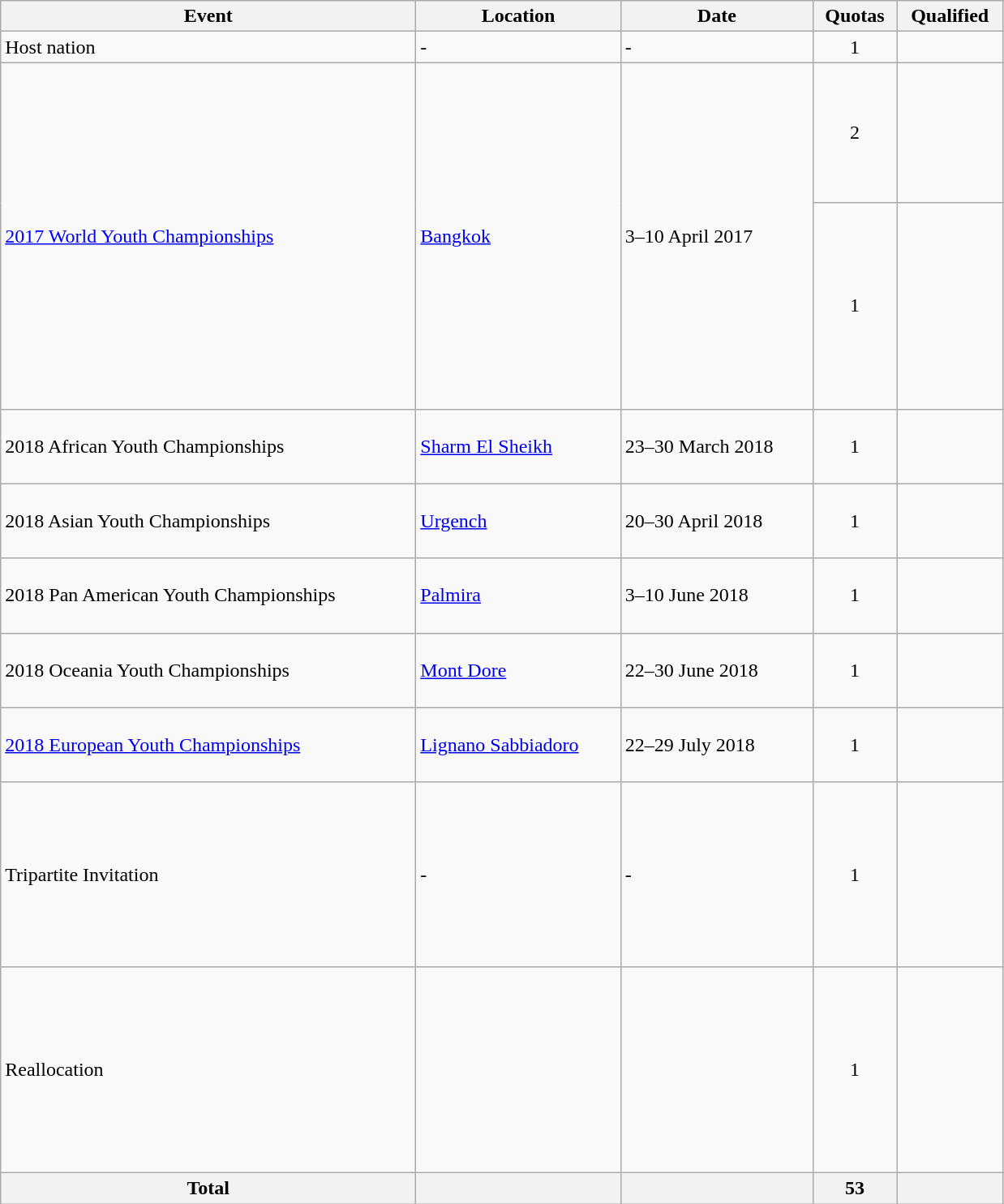<table class="wikitable" width=825>
<tr>
<th>Event</th>
<th>Location</th>
<th>Date</th>
<th>Quotas</th>
<th>Qualified</th>
</tr>
<tr>
<td>Host nation</td>
<td>-</td>
<td>-</td>
<td align="center">1</td>
<td></td>
</tr>
<tr>
<td rowspan=2><a href='#'>2017 World Youth Championships</a></td>
<td rowspan=2> <a href='#'>Bangkok</a></td>
<td rowspan=2>3–10 April 2017</td>
<td align="center">2</td>
<td><s></s><br><s></s><br><br><br><br><br></td>
</tr>
<tr>
<td align="center">1</td>
<td><br><br><s></s><br><br><s></s><br><br><br><br><br></td>
</tr>
<tr>
<td>2018 African Youth Championships</td>
<td> <a href='#'>Sharm El Sheikh</a></td>
<td>23–30 March 2018</td>
<td align="center">1</td>
<td><br><br><br></td>
</tr>
<tr>
<td>2018 Asian Youth Championships</td>
<td> <a href='#'>Urgench</a></td>
<td>20–30 April 2018</td>
<td align="center">1</td>
<td><br><s></s><br><br></td>
</tr>
<tr>
<td>2018 Pan American Youth Championships</td>
<td> <a href='#'>Palmira</a></td>
<td>3–10 June 2018</td>
<td align="center">1</td>
<td><br><br><br></td>
</tr>
<tr>
<td>2018 Oceania Youth Championships</td>
<td> <a href='#'>Mont Dore</a></td>
<td>22–30 June 2018</td>
<td align="center">1</td>
<td><br><br><br></td>
</tr>
<tr>
<td><a href='#'>2018 European Youth Championships</a></td>
<td> <a href='#'>Lignano Sabbiadoro</a></td>
<td>22–29 July 2018</td>
<td align="center">1</td>
<td><br><br><br></td>
</tr>
<tr>
<td>Tripartite Invitation</td>
<td>-</td>
<td>-</td>
<td align="center">1</td>
<td><s><br></s><br><br><br><br><s></s><br><s></s><br><s></s><br></td>
</tr>
<tr>
<td>Reallocation</td>
<td></td>
<td></td>
<td align=center>1</td>
<td><br><br><br><br><br><br><br><br><br></td>
</tr>
<tr>
<th>Total</th>
<th></th>
<th></th>
<th>53</th>
<th></th>
</tr>
</table>
